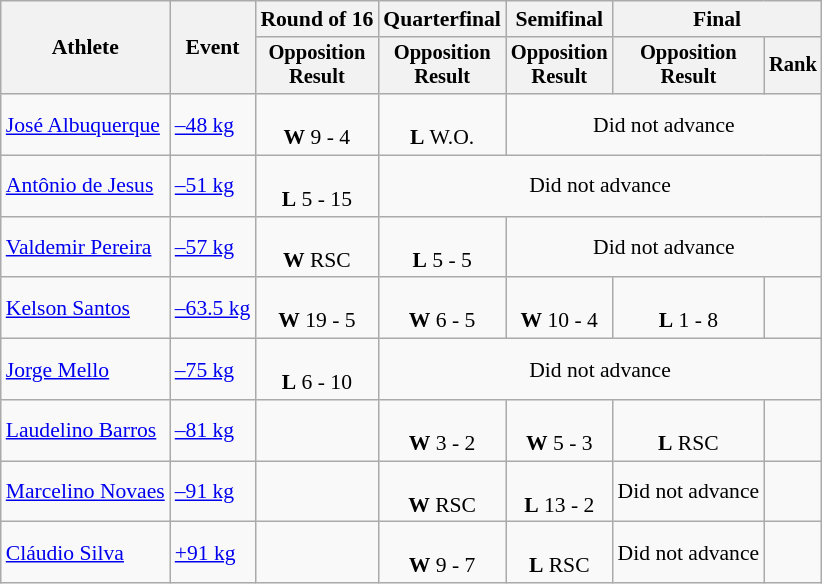<table class=wikitable style=font-size:90%;text-align:center>
<tr>
<th rowspan=2>Athlete</th>
<th rowspan=2>Event</th>
<th>Round of 16</th>
<th>Quarterfinal</th>
<th>Semifinal</th>
<th colspan=2>Final</th>
</tr>
<tr style=font-size:95%>
<th>Opposition<br>Result</th>
<th>Opposition<br>Result</th>
<th>Opposition<br>Result</th>
<th>Opposition<br>Result</th>
<th>Rank</th>
</tr>
<tr>
<td align=left><a href='#'>José Albuquerque</a></td>
<td align=left><a href='#'>–48 kg</a></td>
<td><br><strong>W</strong> 9 - 4</td>
<td><br><strong>L</strong> W.O.</td>
<td align="center" colspan="3">Did not advance</td>
</tr>
<tr>
<td align=left><a href='#'>Antônio de Jesus</a></td>
<td align=left><a href='#'>–51 kg</a></td>
<td><br><strong>L</strong> 5 - 15</td>
<td align="center" colspan="4">Did not advance</td>
</tr>
<tr>
<td align=left><a href='#'>Valdemir Pereira</a></td>
<td align=left><a href='#'>–57 kg</a></td>
<td><br><strong>W</strong> RSC</td>
<td><br><strong>L</strong> 5 - 5</td>
<td align="center" colspan="3">Did not advance</td>
</tr>
<tr>
<td align=left><a href='#'>Kelson Santos</a></td>
<td align=left><a href='#'>–63.5 kg</a></td>
<td><br><strong>W</strong> 19 - 5</td>
<td><br><strong>W</strong> 6 - 5</td>
<td><br><strong>W</strong> 10 - 4</td>
<td><br><strong>L</strong> 1 - 8</td>
<td></td>
</tr>
<tr>
<td align=left><a href='#'>Jorge Mello</a></td>
<td align=left><a href='#'>–75 kg</a></td>
<td><br><strong>L</strong> 6 - 10</td>
<td align="center" colspan="5">Did not advance</td>
</tr>
<tr>
<td align=left><a href='#'>Laudelino Barros</a></td>
<td align=left><a href='#'>–81 kg</a></td>
<td></td>
<td><br><strong>W</strong> 3 - 2</td>
<td><br><strong>W</strong> 5 - 3</td>
<td><br><strong>L</strong>  RSC</td>
<td></td>
</tr>
<tr>
<td align=left><a href='#'>Marcelino Novaes</a></td>
<td align=left><a href='#'>–91 kg</a></td>
<td></td>
<td><br><strong>W</strong> RSC</td>
<td><br><strong>L</strong> 13 - 2</td>
<td>Did not advance</td>
<td></td>
</tr>
<tr>
<td align=left><a href='#'>Cláudio Silva</a></td>
<td align=left><a href='#'>+91 kg</a></td>
<td></td>
<td><br><strong>W</strong> 9 - 7</td>
<td><br> <strong>L</strong> RSC</td>
<td>Did not advance</td>
<td></td>
</tr>
</table>
